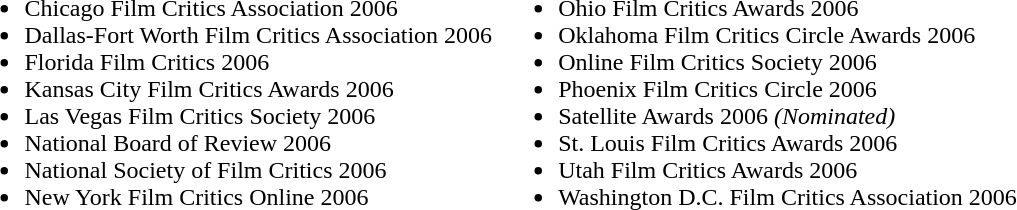<table>
<tr>
<td><br><ul><li>Chicago Film Critics Association 2006</li><li>Dallas-Fort Worth Film Critics Association 2006</li><li>Florida Film Critics 2006</li><li>Kansas City Film Critics Awards 2006</li><li>Las Vegas Film Critics Society 2006</li><li>National Board of Review 2006</li><li>National Society of Film Critics 2006</li><li>New York Film Critics Online 2006</li></ul></td>
<td><br><ul><li>Ohio Film Critics Awards 2006</li><li>Oklahoma Film Critics Circle Awards 2006</li><li>Online Film Critics Society 2006</li><li>Phoenix Film Critics Circle 2006</li><li>Satellite Awards 2006 <em>(Nominated)</em></li><li>St. Louis Film Critics Awards 2006</li><li>Utah Film Critics Awards 2006</li><li>Washington D.C. Film Critics Association 2006</li></ul></td>
</tr>
</table>
